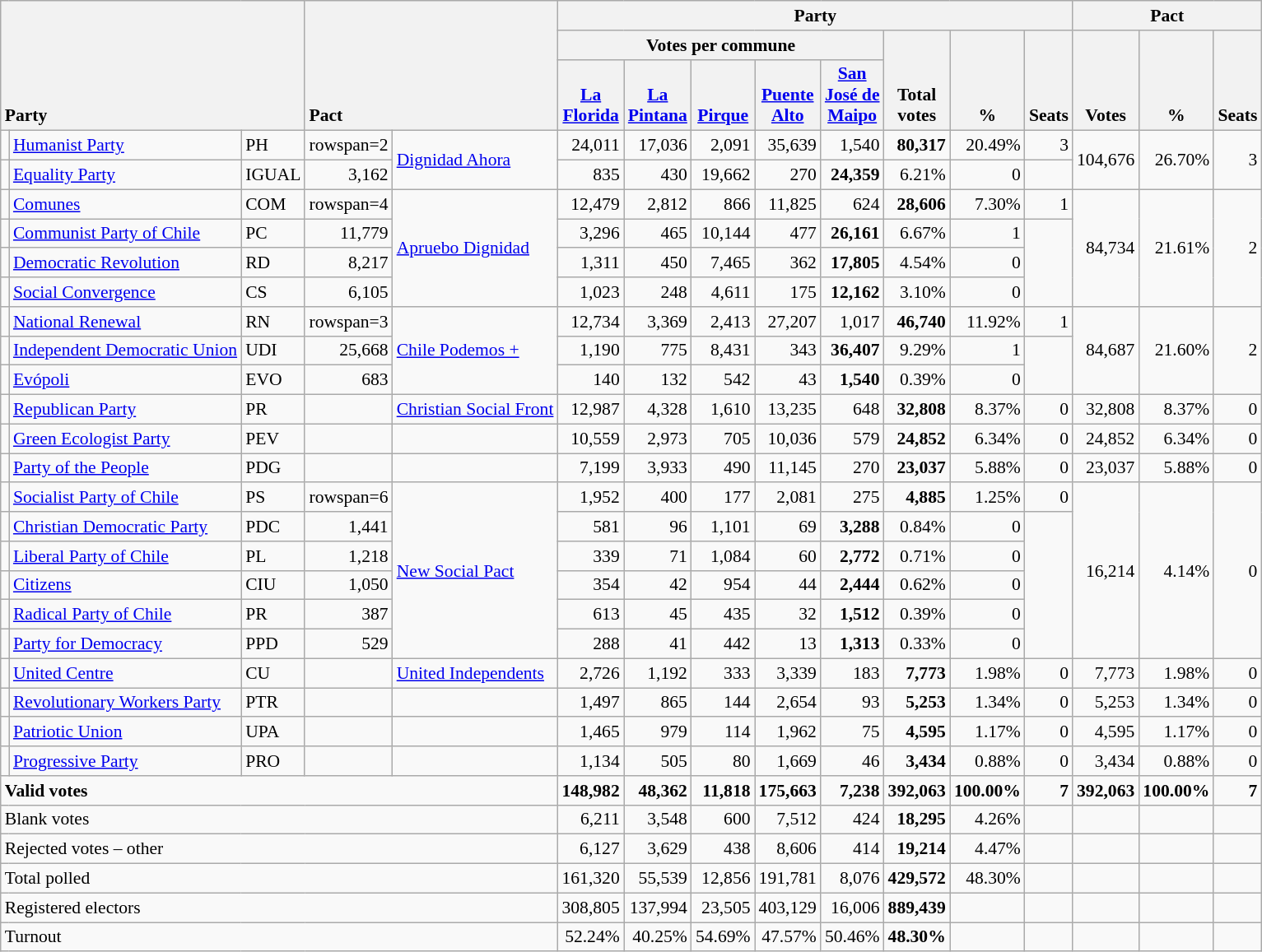<table class="wikitable" border="1" style="font-size:90%; text-align:right; white-space: nowrap;">
<tr>
<th style="text-align:left;" valign=bottom rowspan=3 colspan=3>Party</th>
<th style="text-align:left;" valign=bottom rowspan=3 colspan=2>Pact</th>
<th colspan=8>Party</th>
<th colspan=3>Pact</th>
</tr>
<tr>
<th colspan=5>Votes per commune</th>
<th align=center valign=bottom rowspan=2 width="40">Total<br>votes</th>
<th align=center valign=bottom rowspan=2 width="40">%</th>
<th align=center valign=bottom rowspan=2>Seats</th>
<th align=center valign=bottom rowspan=2 width="40">Votes</th>
<th align=center valign=bottom rowspan=2 width="40">%</th>
<th align=center valign=bottom rowspan=2>Seats</th>
</tr>
<tr>
<th align=center valign=bottom width="40"><a href='#'>La<br>Florida</a></th>
<th align=center valign=bottom width="40"><a href='#'>La<br>Pintana</a></th>
<th align=center valign=bottom width="40"><a href='#'>Pirque</a></th>
<th align=center valign=bottom width="40"><a href='#'>Puente<br>Alto</a></th>
<th align=center valign=bottom width="40"><a href='#'>San<br>José de<br>Maipo</a></th>
</tr>
<tr>
<td></td>
<td align=left><a href='#'>Humanist Party</a></td>
<td align=left>PH</td>
<td>rowspan=2 </td>
<td rowspan=2 align=left><a href='#'>Dignidad Ahora</a></td>
<td>24,011</td>
<td>17,036</td>
<td>2,091</td>
<td>35,639</td>
<td>1,540</td>
<td><strong>80,317</strong></td>
<td>20.49%</td>
<td>3</td>
<td rowspan=2>104,676</td>
<td rowspan=2>26.70%</td>
<td rowspan=2>3</td>
</tr>
<tr>
<td></td>
<td align=left><a href='#'>Equality Party</a></td>
<td align=left>IGUAL</td>
<td>3,162</td>
<td>835</td>
<td>430</td>
<td>19,662</td>
<td>270</td>
<td><strong>24,359</strong></td>
<td>6.21%</td>
<td>0</td>
</tr>
<tr>
<td></td>
<td align=left><a href='#'>Comunes</a></td>
<td align=left>COM</td>
<td>rowspan=4 </td>
<td rowspan=4 align=left><a href='#'>Apruebo Dignidad</a></td>
<td>12,479</td>
<td>2,812</td>
<td>866</td>
<td>11,825</td>
<td>624</td>
<td><strong>28,606</strong></td>
<td>7.30%</td>
<td>1</td>
<td rowspan=4>84,734</td>
<td rowspan=4>21.61%</td>
<td rowspan=4>2</td>
</tr>
<tr>
<td></td>
<td align=left><a href='#'>Communist Party of Chile</a></td>
<td align=left>PC</td>
<td>11,779</td>
<td>3,296</td>
<td>465</td>
<td>10,144</td>
<td>477</td>
<td><strong>26,161</strong></td>
<td>6.67%</td>
<td>1</td>
</tr>
<tr>
<td></td>
<td align=left><a href='#'>Democratic Revolution</a></td>
<td align=left>RD</td>
<td>8,217</td>
<td>1,311</td>
<td>450</td>
<td>7,465</td>
<td>362</td>
<td><strong>17,805</strong></td>
<td>4.54%</td>
<td>0</td>
</tr>
<tr>
<td></td>
<td align=left><a href='#'>Social Convergence</a></td>
<td align=left>CS</td>
<td>6,105</td>
<td>1,023</td>
<td>248</td>
<td>4,611</td>
<td>175</td>
<td><strong>12,162</strong></td>
<td>3.10%</td>
<td>0</td>
</tr>
<tr>
<td></td>
<td align=left><a href='#'>National Renewal</a></td>
<td align=left>RN</td>
<td>rowspan=3 </td>
<td rowspan=3 align=left><a href='#'>Chile Podemos +</a></td>
<td>12,734</td>
<td>3,369</td>
<td>2,413</td>
<td>27,207</td>
<td>1,017</td>
<td><strong>46,740</strong></td>
<td>11.92%</td>
<td>1</td>
<td rowspan=3>84,687</td>
<td rowspan=3>21.60%</td>
<td rowspan=3>2</td>
</tr>
<tr>
<td></td>
<td align=left><a href='#'>Independent Democratic Union</a></td>
<td align=left>UDI</td>
<td>25,668</td>
<td>1,190</td>
<td>775</td>
<td>8,431</td>
<td>343</td>
<td><strong>36,407</strong></td>
<td>9.29%</td>
<td>1</td>
</tr>
<tr>
<td></td>
<td align=left><a href='#'>Evópoli</a></td>
<td align=left>EVO</td>
<td>683</td>
<td>140</td>
<td>132</td>
<td>542</td>
<td>43</td>
<td><strong>1,540</strong></td>
<td>0.39%</td>
<td>0</td>
</tr>
<tr>
<td></td>
<td align=left><a href='#'>Republican Party</a></td>
<td align=left>PR</td>
<td></td>
<td align=left><a href='#'>Christian Social Front</a></td>
<td>12,987</td>
<td>4,328</td>
<td>1,610</td>
<td>13,235</td>
<td>648</td>
<td><strong>32,808</strong></td>
<td>8.37%</td>
<td>0</td>
<td>32,808</td>
<td>8.37%</td>
<td>0</td>
</tr>
<tr>
<td></td>
<td align=left><a href='#'>Green Ecologist Party</a></td>
<td align=left>PEV</td>
<td></td>
<td></td>
<td>10,559</td>
<td>2,973</td>
<td>705</td>
<td>10,036</td>
<td>579</td>
<td><strong>24,852</strong></td>
<td>6.34%</td>
<td>0</td>
<td>24,852</td>
<td>6.34%</td>
<td>0</td>
</tr>
<tr>
<td></td>
<td align=left><a href='#'>Party of the People</a></td>
<td align=left>PDG</td>
<td></td>
<td></td>
<td>7,199</td>
<td>3,933</td>
<td>490</td>
<td>11,145</td>
<td>270</td>
<td><strong>23,037</strong></td>
<td>5.88%</td>
<td>0</td>
<td>23,037</td>
<td>5.88%</td>
<td>0</td>
</tr>
<tr>
<td></td>
<td align=left><a href='#'>Socialist Party of Chile</a></td>
<td align=left>PS</td>
<td>rowspan=6 </td>
<td rowspan=6 align=left><a href='#'>New Social Pact</a></td>
<td>1,952</td>
<td>400</td>
<td>177</td>
<td>2,081</td>
<td>275</td>
<td><strong>4,885</strong></td>
<td>1.25%</td>
<td>0</td>
<td rowspan=6>16,214</td>
<td rowspan=6>4.14%</td>
<td rowspan=6>0</td>
</tr>
<tr>
<td></td>
<td align=left><a href='#'>Christian Democratic Party</a></td>
<td align=left>PDC</td>
<td>1,441</td>
<td>581</td>
<td>96</td>
<td>1,101</td>
<td>69</td>
<td><strong>3,288</strong></td>
<td>0.84%</td>
<td>0</td>
</tr>
<tr>
<td></td>
<td align=left><a href='#'>Liberal Party of Chile</a></td>
<td align=left>PL</td>
<td>1,218</td>
<td>339</td>
<td>71</td>
<td>1,084</td>
<td>60</td>
<td><strong>2,772</strong></td>
<td>0.71%</td>
<td>0</td>
</tr>
<tr>
<td></td>
<td align=left><a href='#'>Citizens</a></td>
<td align=left>CIU</td>
<td>1,050</td>
<td>354</td>
<td>42</td>
<td>954</td>
<td>44</td>
<td><strong>2,444</strong></td>
<td>0.62%</td>
<td>0</td>
</tr>
<tr>
<td></td>
<td align=left><a href='#'>Radical Party of Chile</a></td>
<td align=left>PR</td>
<td>387</td>
<td>613</td>
<td>45</td>
<td>435</td>
<td>32</td>
<td><strong>1,512</strong></td>
<td>0.39%</td>
<td>0</td>
</tr>
<tr>
<td></td>
<td align=left><a href='#'>Party for Democracy</a></td>
<td align=left>PPD</td>
<td>529</td>
<td>288</td>
<td>41</td>
<td>442</td>
<td>13</td>
<td><strong>1,313</strong></td>
<td>0.33%</td>
<td>0</td>
</tr>
<tr>
<td></td>
<td align=left><a href='#'>United Centre</a></td>
<td align=left>CU</td>
<td></td>
<td align=left><a href='#'>United Independents</a></td>
<td>2,726</td>
<td>1,192</td>
<td>333</td>
<td>3,339</td>
<td>183</td>
<td><strong>7,773</strong></td>
<td>1.98%</td>
<td>0</td>
<td>7,773</td>
<td>1.98%</td>
<td>0</td>
</tr>
<tr>
<td></td>
<td align=left><a href='#'>Revolutionary Workers Party</a></td>
<td align=left>PTR</td>
<td></td>
<td></td>
<td>1,497</td>
<td>865</td>
<td>144</td>
<td>2,654</td>
<td>93</td>
<td><strong>5,253</strong></td>
<td>1.34%</td>
<td>0</td>
<td>5,253</td>
<td>1.34%</td>
<td>0</td>
</tr>
<tr>
<td></td>
<td align=left><a href='#'>Patriotic Union</a></td>
<td align=left>UPA</td>
<td></td>
<td></td>
<td>1,465</td>
<td>979</td>
<td>114</td>
<td>1,962</td>
<td>75</td>
<td><strong>4,595</strong></td>
<td>1.17%</td>
<td>0</td>
<td>4,595</td>
<td>1.17%</td>
<td>0</td>
</tr>
<tr>
<td></td>
<td align=left><a href='#'>Progressive Party</a></td>
<td align=left>PRO</td>
<td></td>
<td></td>
<td>1,134</td>
<td>505</td>
<td>80</td>
<td>1,669</td>
<td>46</td>
<td><strong>3,434</strong></td>
<td>0.88%</td>
<td>0</td>
<td>3,434</td>
<td>0.88%</td>
<td>0</td>
</tr>
<tr style="font-weight:bold">
<td align=left colspan=5>Valid votes</td>
<td>148,982</td>
<td>48,362</td>
<td>11,818</td>
<td>175,663</td>
<td>7,238</td>
<td>392,063</td>
<td>100.00%</td>
<td>7</td>
<td>392,063</td>
<td>100.00%</td>
<td>7</td>
</tr>
<tr>
<td align=left colspan=5>Blank votes</td>
<td>6,211</td>
<td>3,548</td>
<td>600</td>
<td>7,512</td>
<td>424</td>
<td><strong>18,295</strong></td>
<td>4.26%</td>
<td></td>
<td></td>
<td></td>
<td></td>
</tr>
<tr>
<td align=left colspan=5>Rejected votes – other</td>
<td>6,127</td>
<td>3,629</td>
<td>438</td>
<td>8,606</td>
<td>414</td>
<td><strong>19,214</strong></td>
<td>4.47%</td>
<td></td>
<td></td>
<td></td>
<td></td>
</tr>
<tr>
<td align=left colspan=5>Total polled</td>
<td>161,320</td>
<td>55,539</td>
<td>12,856</td>
<td>191,781</td>
<td>8,076</td>
<td><strong>429,572</strong></td>
<td>48.30%</td>
<td></td>
<td></td>
<td></td>
<td></td>
</tr>
<tr>
<td align=left colspan=5>Registered electors</td>
<td>308,805</td>
<td>137,994</td>
<td>23,505</td>
<td>403,129</td>
<td>16,006</td>
<td><strong>889,439</strong></td>
<td></td>
<td></td>
<td></td>
<td></td>
<td></td>
</tr>
<tr>
<td align=left colspan=5>Turnout</td>
<td>52.24%</td>
<td>40.25%</td>
<td>54.69%</td>
<td>47.57%</td>
<td>50.46%</td>
<td><strong>48.30%</strong></td>
<td></td>
<td></td>
<td></td>
<td></td>
<td></td>
</tr>
</table>
